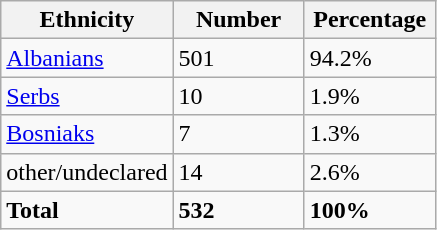<table class="wikitable">
<tr>
<th width="100px">Ethnicity</th>
<th width="80px">Number</th>
<th width="80px">Percentage</th>
</tr>
<tr>
<td><a href='#'>Albanians</a></td>
<td>501</td>
<td>94.2%</td>
</tr>
<tr>
<td><a href='#'>Serbs</a></td>
<td>10</td>
<td>1.9%</td>
</tr>
<tr>
<td><a href='#'>Bosniaks</a></td>
<td>7</td>
<td>1.3%</td>
</tr>
<tr>
<td>other/undeclared</td>
<td>14</td>
<td>2.6%</td>
</tr>
<tr>
<td><strong>Total</strong></td>
<td><strong>532</strong></td>
<td><strong>100%</strong></td>
</tr>
</table>
